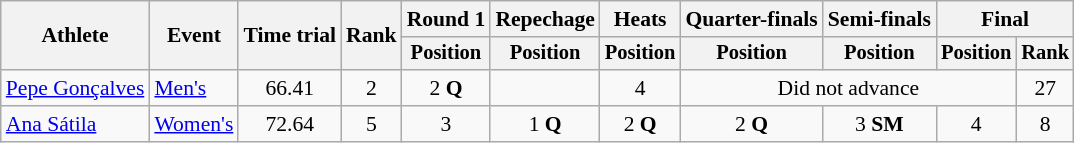<table class="wikitable" style="font-size:90%">
<tr>
<th rowspan=2>Athlete</th>
<th rowspan=2>Event</th>
<th rowspan=2>Time trial</th>
<th rowspan=2>Rank</th>
<th>Round 1</th>
<th>Repechage</th>
<th>Heats</th>
<th>Quarter-finals</th>
<th>Semi-finals</th>
<th colspan=2>Final</th>
</tr>
<tr style=font-size:95%>
<th>Position</th>
<th>Position</th>
<th>Position</th>
<th>Position</th>
<th>Position</th>
<th>Position</th>
<th>Rank</th>
</tr>
<tr align=center>
<td align=left><a href='#'>Pepe Gonçalves</a></td>
<td align=left><a href='#'>Men's</a></td>
<td>66.41</td>
<td>2</td>
<td>2 <strong>Q</strong></td>
<td></td>
<td>4</td>
<td colspan=3>Did not advance</td>
<td>27</td>
</tr>
<tr align=center>
<td align=left><a href='#'>Ana Sátila</a></td>
<td align=left><a href='#'>Women's</a></td>
<td>72.64</td>
<td>5</td>
<td>3</td>
<td>1 <strong>Q</strong></td>
<td>2 <strong>Q</strong></td>
<td>2 <strong>Q</strong></td>
<td>3 <strong>SM</strong></td>
<td>4</td>
<td>8</td>
</tr>
</table>
